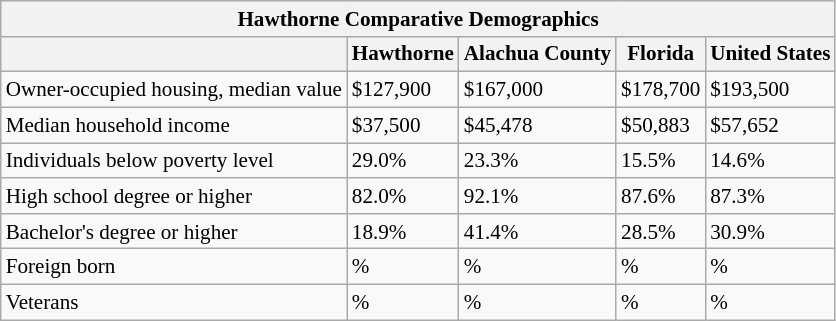<table class="wikitable" style="margin-right:1em; font-size:88%">
<tr>
<th colspan="5">Hawthorne Comparative Demographics<br></th>
</tr>
<tr>
<th></th>
<th>Hawthorne</th>
<th>Alachua County</th>
<th>Florida</th>
<th>United States</th>
</tr>
<tr>
<td>Owner-occupied housing, median value</td>
<td>$127,900</td>
<td>$167,000</td>
<td>$178,700</td>
<td>$193,500</td>
</tr>
<tr>
<td>Median household income</td>
<td>$37,500</td>
<td>$45,478</td>
<td>$50,883</td>
<td>$57,652</td>
</tr>
<tr>
<td>Individuals below poverty level</td>
<td>29.0%</td>
<td>23.3%</td>
<td>15.5%</td>
<td>14.6%</td>
</tr>
<tr>
<td>High school degree or higher</td>
<td>82.0%</td>
<td>92.1%</td>
<td>87.6%</td>
<td>87.3%</td>
</tr>
<tr>
<td>Bachelor's degree or higher</td>
<td>18.9%</td>
<td>41.4%</td>
<td>28.5%</td>
<td>30.9%</td>
</tr>
<tr>
<td>Foreign born</td>
<td>%</td>
<td>%</td>
<td>%</td>
<td>%</td>
</tr>
<tr>
<td>Veterans</td>
<td>%</td>
<td>%</td>
<td>%</td>
<td>%</td>
</tr>
</table>
